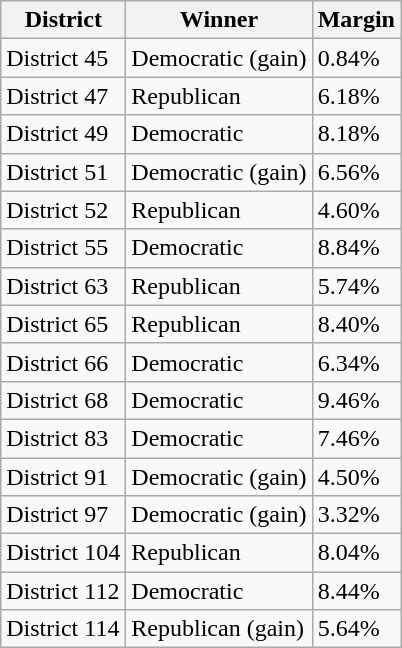<table class="wikitable sortable">
<tr>
<th>District</th>
<th>Winner</th>
<th>Margin</th>
</tr>
<tr>
<td>District 45</td>
<td data-sort-value=1 >Democratic (gain)</td>
<td>0.84%</td>
</tr>
<tr>
<td>District 47</td>
<td data-sort-value=1 >Republican</td>
<td>6.18%</td>
</tr>
<tr>
<td>District 49</td>
<td data-sort-value=1 >Democratic</td>
<td>8.18%</td>
</tr>
<tr>
<td>District 51</td>
<td data-sort-value=1 >Democratic (gain)</td>
<td>6.56%</td>
</tr>
<tr>
<td>District 52</td>
<td data-sort-value=1 >Republican</td>
<td>4.60%</td>
</tr>
<tr>
<td>District 55</td>
<td data-sort-value=1 >Democratic</td>
<td>8.84%</td>
</tr>
<tr>
<td>District 63</td>
<td data-sort-value=1 >Republican</td>
<td>5.74%</td>
</tr>
<tr>
<td>District 65</td>
<td data-sort-value=1 >Republican</td>
<td>8.40%</td>
</tr>
<tr>
<td>District 66</td>
<td data-sort-value=1 >Democratic</td>
<td>6.34%</td>
</tr>
<tr>
<td>District 68</td>
<td data-sort-value=1 >Democratic</td>
<td>9.46%</td>
</tr>
<tr>
<td>District 83</td>
<td data-sort-value=1 >Democratic</td>
<td>7.46%</td>
</tr>
<tr>
<td>District 91</td>
<td data-sort-value=1 >Democratic (gain)</td>
<td>4.50%</td>
</tr>
<tr>
<td>District 97</td>
<td data-sort-value=1 >Democratic (gain)</td>
<td>3.32%</td>
</tr>
<tr>
<td>District 104</td>
<td data-sort-value=1 >Republican</td>
<td>8.04%</td>
</tr>
<tr>
<td>District 112</td>
<td data-sort-value=1 >Democratic</td>
<td>8.44%</td>
</tr>
<tr>
<td>District 114</td>
<td data-sort-value=1 >Republican (gain)</td>
<td>5.64%</td>
</tr>
</table>
